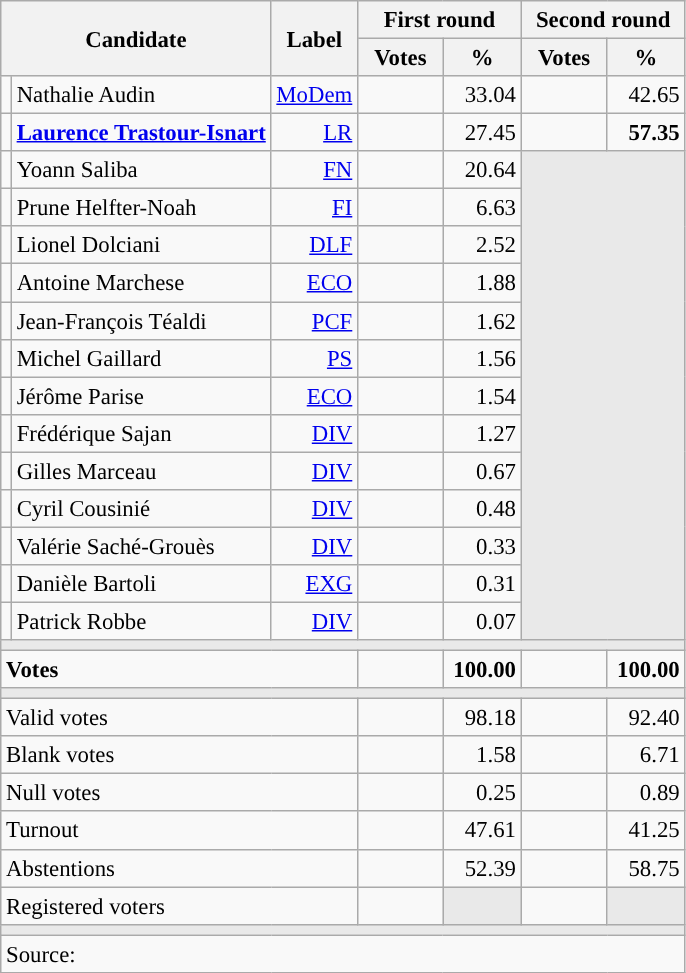<table class="wikitable" style="text-align:right;font-size:95%;">
<tr>
<th colspan="2" rowspan="2">Candidate</th>
<th rowspan="2">Label</th>
<th colspan="2">First round</th>
<th colspan="2">Second round</th>
</tr>
<tr>
<th style="width:50px;">Votes</th>
<th style="width:45px;">%</th>
<th style="width:50px;">Votes</th>
<th style="width:45px;">%</th>
</tr>
<tr>
<td style="color:inherit;background:"></td>
<td style="text-align:left;">Nathalie Audin</td>
<td><a href='#'>MoDem</a></td>
<td></td>
<td>33.04</td>
<td></td>
<td>42.65</td>
</tr>
<tr>
<td style="color:inherit;background:"></td>
<td style="text-align:left;"><strong><a href='#'>Laurence Trastour-Isnart</a></strong></td>
<td><a href='#'>LR</a></td>
<td></td>
<td>27.45</td>
<td><strong></strong></td>
<td><strong>57.35</strong></td>
</tr>
<tr>
<td style="color:inherit;background:"></td>
<td style="text-align:left;">Yoann Saliba</td>
<td><a href='#'>FN</a></td>
<td></td>
<td>20.64</td>
<td colspan="2" rowspan="13" style="background:#E9E9E9;"></td>
</tr>
<tr>
<td style="color:inherit;background:"></td>
<td style="text-align:left;">Prune Helfter-Noah</td>
<td><a href='#'>FI</a></td>
<td></td>
<td>6.63</td>
</tr>
<tr>
<td style="color:inherit;background:"></td>
<td style="text-align:left;">Lionel Dolciani</td>
<td><a href='#'>DLF</a></td>
<td></td>
<td>2.52</td>
</tr>
<tr>
<td style="color:inherit;background:"></td>
<td style="text-align:left;">Antoine Marchese</td>
<td><a href='#'>ECO</a></td>
<td></td>
<td>1.88</td>
</tr>
<tr>
<td style="color:inherit;background:"></td>
<td style="text-align:left;">Jean-François Téaldi</td>
<td><a href='#'>PCF</a></td>
<td></td>
<td>1.62</td>
</tr>
<tr>
<td style="color:inherit;background:"></td>
<td style="text-align:left;">Michel Gaillard</td>
<td><a href='#'>PS</a></td>
<td></td>
<td>1.56</td>
</tr>
<tr>
<td style="color:inherit;background:"></td>
<td style="text-align:left;">Jérôme Parise</td>
<td><a href='#'>ECO</a></td>
<td></td>
<td>1.54</td>
</tr>
<tr>
<td style="color:inherit;background:"></td>
<td style="text-align:left;">Frédérique Sajan</td>
<td><a href='#'>DIV</a></td>
<td></td>
<td>1.27</td>
</tr>
<tr>
<td style="color:inherit;background:"></td>
<td style="text-align:left;">Gilles Marceau</td>
<td><a href='#'>DIV</a></td>
<td></td>
<td>0.67</td>
</tr>
<tr>
<td style="color:inherit;background:"></td>
<td style="text-align:left;">Cyril Cousinié</td>
<td><a href='#'>DIV</a></td>
<td></td>
<td>0.48</td>
</tr>
<tr>
<td style="color:inherit;background:"></td>
<td style="text-align:left;">Valérie Saché-Grouès</td>
<td><a href='#'>DIV</a></td>
<td></td>
<td>0.33</td>
</tr>
<tr>
<td style="color:inherit;background:"></td>
<td style="text-align:left;">Danièle Bartoli</td>
<td><a href='#'>EXG</a></td>
<td></td>
<td>0.31</td>
</tr>
<tr>
<td style="color:inherit;background:"></td>
<td style="text-align:left;">Patrick Robbe</td>
<td><a href='#'>DIV</a></td>
<td></td>
<td>0.07</td>
</tr>
<tr>
<td colspan="7" style="background:#E9E9E9;"></td>
</tr>
<tr style="font-weight:bold;">
<td colspan="3" style="text-align:left;">Votes</td>
<td></td>
<td>100.00</td>
<td></td>
<td>100.00</td>
</tr>
<tr>
<td colspan="7" style="background:#E9E9E9;"></td>
</tr>
<tr>
<td colspan="3" style="text-align:left;">Valid votes</td>
<td></td>
<td>98.18</td>
<td></td>
<td>92.40</td>
</tr>
<tr>
<td colspan="3" style="text-align:left;">Blank votes</td>
<td></td>
<td>1.58</td>
<td></td>
<td>6.71</td>
</tr>
<tr>
<td colspan="3" style="text-align:left;">Null votes</td>
<td></td>
<td>0.25</td>
<td></td>
<td>0.89</td>
</tr>
<tr>
<td colspan="3" style="text-align:left;">Turnout</td>
<td></td>
<td>47.61</td>
<td></td>
<td>41.25</td>
</tr>
<tr>
<td colspan="3" style="text-align:left;">Abstentions</td>
<td></td>
<td>52.39</td>
<td></td>
<td>58.75</td>
</tr>
<tr>
<td colspan="3" style="text-align:left;">Registered voters</td>
<td></td>
<td style="background:#E9E9E9;"></td>
<td></td>
<td style="background:#E9E9E9;"></td>
</tr>
<tr>
<td colspan="7" style="background:#E9E9E9;"></td>
</tr>
<tr>
<td colspan="7" style="text-align:left;">Source: </td>
</tr>
</table>
